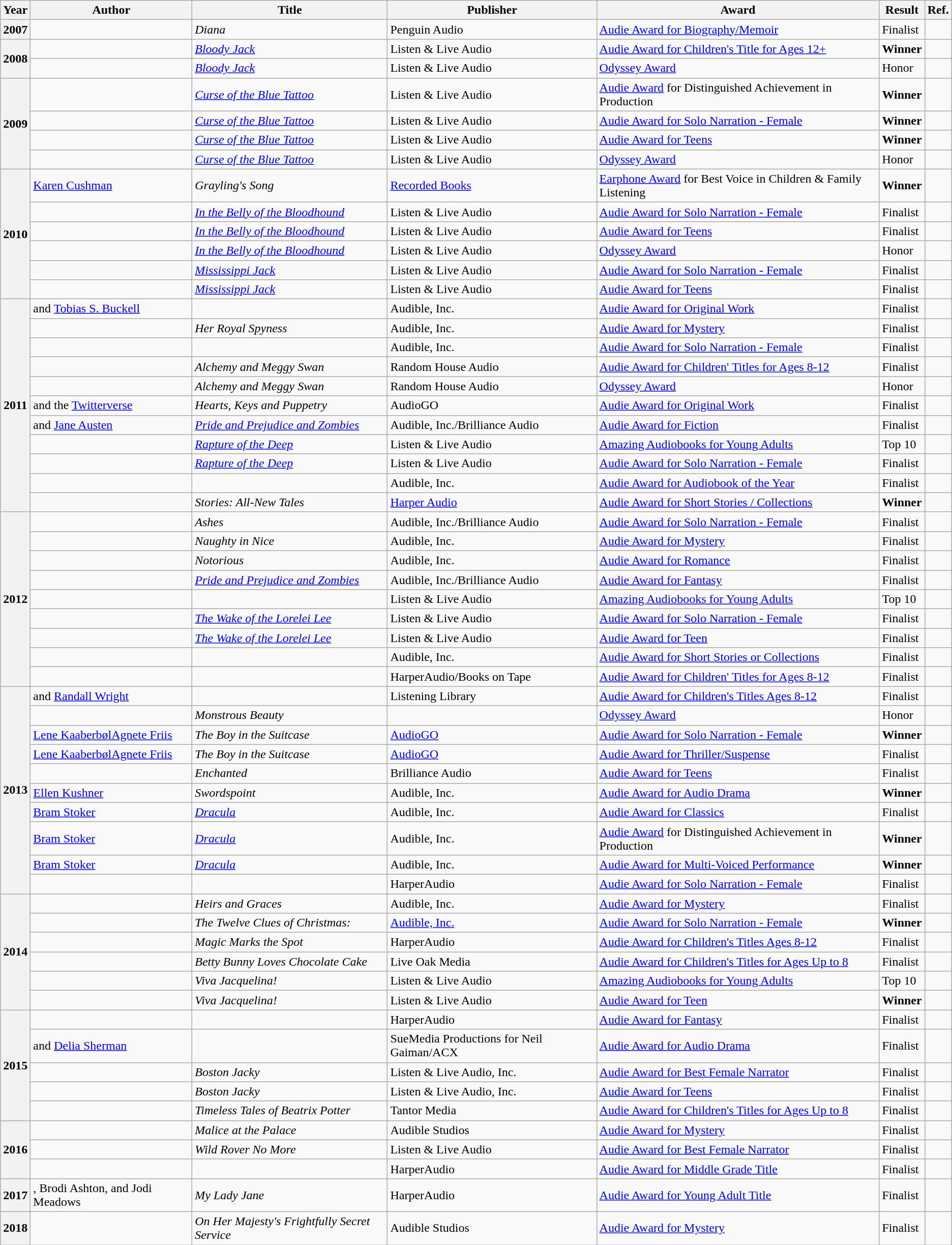<table class="wikitable sortable mw-collapsible">
<tr>
<th>Year</th>
<th>Author</th>
<th>Title</th>
<th>Publisher</th>
<th>Award</th>
<th>Result</th>
<th>Ref.</th>
</tr>
<tr>
<th>2007</th>
<td></td>
<td><em>Diana</em></td>
<td>Penguin Audio</td>
<td><a href='#'>Audie Award for Biography/Memoir</a></td>
<td>Finalist</td>
<td></td>
</tr>
<tr>
<th rowspan="2">2008</th>
<td></td>
<td><em><a href='#'>Bloody Jack</a></em></td>
<td>Listen & Live Audio</td>
<td><a href='#'>Audie Award for Children's Title for Ages 12+</a></td>
<td><strong>Winner</strong></td>
<td></td>
</tr>
<tr>
<td></td>
<td><em><a href='#'>Bloody Jack</a></em></td>
<td>Listen & Live Audio</td>
<td><a href='#'>Odyssey Award</a></td>
<td>Honor</td>
<td></td>
</tr>
<tr>
<th rowspan="4">2009</th>
<td></td>
<td><em><a href='#'>Curse of the Blue Tattoo</a></em></td>
<td>Listen & Live Audio</td>
<td><a href='#'>Audie Award</a> for Distinguished Achievement in Production</td>
<td><strong>Winner</strong></td>
<td></td>
</tr>
<tr>
<td></td>
<td><em><a href='#'>Curse of the Blue Tattoo</a></em></td>
<td>Listen & Live Audio</td>
<td><a href='#'>Audie Award for Solo Narration - Female</a></td>
<td><strong>Winner</strong></td>
<td></td>
</tr>
<tr>
<td></td>
<td><em><a href='#'>Curse of the Blue Tattoo</a></em></td>
<td>Listen & Live Audio</td>
<td><a href='#'>Audie Award for Teens</a></td>
<td><strong>Winner</strong></td>
<td></td>
</tr>
<tr>
<td></td>
<td><em><a href='#'>Curse of the Blue Tattoo</a></em></td>
<td>Listen & Live Audio</td>
<td><a href='#'>Odyssey Award</a></td>
<td>Honor</td>
<td></td>
</tr>
<tr>
<th rowspan="6">2010</th>
<td><a href='#'>Karen Cushman</a></td>
<td><em>Grayling's Song</em></td>
<td><a href='#'>Recorded Books</a></td>
<td><a href='#'>Earphone Award</a> for Best Voice in Children & Family Listening</td>
<td><strong>Winner</strong></td>
<td></td>
</tr>
<tr>
<td></td>
<td><em><a href='#'>In the Belly of the Bloodhound</a></em></td>
<td>Listen & Live Audio</td>
<td><a href='#'>Audie Award for Solo Narration - Female</a></td>
<td>Finalist</td>
<td></td>
</tr>
<tr>
<td></td>
<td><em><a href='#'>In the Belly of the Bloodhound</a></em></td>
<td>Listen & Live Audio</td>
<td><a href='#'>Audie Award for Teens</a></td>
<td>Finalist</td>
<td></td>
</tr>
<tr>
<td></td>
<td><em><a href='#'>In the Belly of the Bloodhound</a></em></td>
<td>Listen & Live Audio</td>
<td><a href='#'>Odyssey Award</a></td>
<td>Honor</td>
<td></td>
</tr>
<tr>
<td></td>
<td><em><a href='#'>Mississippi Jack</a></em></td>
<td>Listen & Live Audio</td>
<td><a href='#'>Audie Award for Solo Narration - Female</a></td>
<td>Finalist</td>
<td></td>
</tr>
<tr>
<td></td>
<td><em><a href='#'>Mississippi Jack</a></em></td>
<td>Listen & Live Audio</td>
<td><a href='#'>Audie Award for Teens</a></td>
<td>Finalist</td>
<td></td>
</tr>
<tr>
<th rowspan="11">2011</th>
<td> and <a href='#'>Tobias S. Buckell</a></td>
<td><em></em></td>
<td>Audible, Inc.</td>
<td><a href='#'>Audie Award for Original Work</a></td>
<td>Finalist</td>
<td></td>
</tr>
<tr>
<td></td>
<td><em>Her Royal Spyness</em></td>
<td>Audible, Inc.</td>
<td><a href='#'>Audie Award for Mystery</a></td>
<td>Finalist</td>
<td></td>
</tr>
<tr>
<td></td>
<td><em></em></td>
<td>Audible, Inc.</td>
<td><a href='#'>Audie Award for Solo Narration - Female</a></td>
<td>Finalist</td>
<td></td>
</tr>
<tr>
<td></td>
<td><em>Alchemy and Meggy Swan</em></td>
<td>Random House Audio</td>
<td><a href='#'>Audie Award for Children' Titles for Ages 8-12</a></td>
<td>Finalist</td>
<td></td>
</tr>
<tr>
<td></td>
<td><em>Alchemy and Meggy Swan</em></td>
<td>Random House Audio</td>
<td><a href='#'>Odyssey Award</a></td>
<td>Honor</td>
<td></td>
</tr>
<tr>
<td> and the <a href='#'>Twitterverse</a></td>
<td><em>Hearts, Keys and Puppetry</em></td>
<td>AudioGO</td>
<td><a href='#'>Audie Award for Original Work</a></td>
<td>Finalist</td>
<td></td>
</tr>
<tr>
<td> and <a href='#'>Jane Austen</a></td>
<td><em><a href='#'>Pride and Prejudice and Zombies</a></em></td>
<td>Audible, Inc./Brilliance Audio</td>
<td><a href='#'>Audie Award for Fiction</a></td>
<td>Finalist</td>
<td></td>
</tr>
<tr>
<td></td>
<td><em><a href='#'>Rapture of the Deep</a></em></td>
<td>Listen & Live Audio</td>
<td><a href='#'>Amazing Audiobooks for Young Adults</a></td>
<td>Top 10</td>
<td></td>
</tr>
<tr>
<td></td>
<td><em><a href='#'>Rapture of the Deep</a></em></td>
<td>Listen & Live Audio</td>
<td><a href='#'>Audie Award for Solo Narration - Female</a></td>
<td>Finalist</td>
<td></td>
</tr>
<tr>
<td></td>
<td><em></em></td>
<td>Audible, Inc.</td>
<td><a href='#'>Audie Award for Audiobook of the Year</a></td>
<td>Finalist</td>
<td></td>
</tr>
<tr>
<td></td>
<td><em>Stories: All-New Tales</em></td>
<td><a href='#'>Harper Audio</a></td>
<td><a href='#'>Audie Award for Short Stories / Collections</a></td>
<td><strong>Winner</strong></td>
<td></td>
</tr>
<tr>
<th rowspan="9">2012</th>
<td></td>
<td><em>Ashes</em></td>
<td>Audible, Inc./Brilliance Audio</td>
<td><a href='#'>Audie Award for Solo Narration - Female</a></td>
<td>Finalist</td>
<td></td>
</tr>
<tr>
<td></td>
<td><em>Naughty in Nice</em></td>
<td>Audible, Inc.</td>
<td><a href='#'>Audie Award for Mystery</a></td>
<td>Finalist</td>
<td></td>
</tr>
<tr>
<td></td>
<td><em>Notorious</em></td>
<td>Audible, Inc.</td>
<td><a href='#'>Audie Award for Romance</a></td>
<td>Finalist</td>
<td></td>
</tr>
<tr>
<td></td>
<td><em><a href='#'>Pride and Prejudice and Zombies</a></em></td>
<td>Audible, Inc./Brilliance Audio</td>
<td><a href='#'>Audie Award for Fantasy</a></td>
<td>Finalist</td>
<td></td>
</tr>
<tr>
<td></td>
<td><em></em></td>
<td>Listen & Live Audio</td>
<td><a href='#'>Amazing Audiobooks for Young Adults</a></td>
<td>Top 10</td>
<td></td>
</tr>
<tr>
<td></td>
<td><em><a href='#'>The Wake of the Lorelei Lee</a></em></td>
<td>Listen & Live Audio</td>
<td><a href='#'>Audie Award for Solo Narration - Female</a></td>
<td>Finalist</td>
<td></td>
</tr>
<tr>
<td></td>
<td><em><a href='#'>The Wake of the Lorelei Lee</a></em></td>
<td>Listen & Live Audio</td>
<td><a href='#'>Audie Award for Teen</a></td>
<td>Finalist</td>
<td></td>
</tr>
<tr>
<td></td>
<td><em></em></td>
<td>Audible, Inc.</td>
<td><a href='#'>Audie Award for Short Stories or Collections</a></td>
<td>Finalist</td>
<td></td>
</tr>
<tr>
<td></td>
<td><em></em></td>
<td>HarperAudio/Books on Tape</td>
<td><a href='#'>Audie Award for Children' Titles for Ages 8-12</a></td>
<td>Finalist</td>
<td></td>
</tr>
<tr>
<th rowspan="10">2013</th>
<td> and <a href='#'>Randall Wright</a></td>
<td><em></em></td>
<td>Listening Library</td>
<td><a href='#'>Audie Award for Children's Titles Ages 8-12</a></td>
<td>Finalist</td>
<td></td>
</tr>
<tr>
<td></td>
<td><em>Monstrous Beauty</em></td>
<td></td>
<td><a href='#'>Odyssey Award</a></td>
<td>Honor</td>
<td></td>
</tr>
<tr>
<td><a href='#'>Lene Kaaberbøl</a><a href='#'>Agnete Friis</a></td>
<td><em>The Boy in the Suitcase</em></td>
<td><a href='#'>AudioGO</a></td>
<td><a href='#'>Audie Award for Solo Narration - Female</a></td>
<td><strong>Winner</strong></td>
<td></td>
</tr>
<tr>
<td><a href='#'>Lene Kaaberbøl</a><a href='#'>Agnete Friis</a></td>
<td><em>The Boy in the Suitcase</em></td>
<td><a href='#'>AudioGO</a></td>
<td><a href='#'>Audie Award for Thriller/Suspense</a></td>
<td>Finalist</td>
<td></td>
</tr>
<tr>
<td></td>
<td><em>Enchanted</em></td>
<td>Brilliance Audio</td>
<td><a href='#'>Audie Award for Teens</a></td>
<td>Finalist</td>
<td></td>
</tr>
<tr>
<td><a href='#'>Ellen Kushner</a></td>
<td><em>Swordspoint</em></td>
<td>Audible, Inc.</td>
<td><a href='#'>Audie Award for Audio Drama</a></td>
<td><strong>Winner</strong></td>
<td></td>
</tr>
<tr>
<td><a href='#'>Bram Stoker</a></td>
<td><em><a href='#'>Dracula</a></em></td>
<td>Audible, Inc.</td>
<td><a href='#'>Audie Award for Classics</a></td>
<td>Finalist</td>
<td></td>
</tr>
<tr>
<td><a href='#'>Bram Stoker</a></td>
<td><em><a href='#'>Dracula</a></em></td>
<td>Audible, Inc.</td>
<td><a href='#'>Audie Award</a> for Distinguished Achievement in Production</td>
<td><strong>Winner</strong></td>
<td></td>
</tr>
<tr>
<td><a href='#'>Bram Stoker</a></td>
<td><em><a href='#'>Dracula</a></em></td>
<td>Audible, Inc.</td>
<td><a href='#'>Audie Award for Multi-Voiced Performance</a></td>
<td><strong>Winner</strong></td>
<td></td>
</tr>
<tr>
<td></td>
<td><em></em></td>
<td>HarperAudio</td>
<td><a href='#'>Audie Award for Solo Narration - Female</a></td>
<td>Finalist</td>
<td></td>
</tr>
<tr>
<th rowspan="6">2014</th>
<td></td>
<td><em>Heirs and Graces</em></td>
<td>Audible, Inc.</td>
<td><a href='#'>Audie Award for Mystery</a></td>
<td>Finalist</td>
<td></td>
</tr>
<tr>
<td></td>
<td><em>The Twelve Clues of Christmas:</em></td>
<td><a href='#'>Audible, Inc.</a></td>
<td><a href='#'>Audie Award for Solo Narration - Female</a></td>
<td><strong>Winner</strong></td>
<td></td>
</tr>
<tr>
<td></td>
<td><em>Magic Marks the Spot</em></td>
<td>HarperAudio</td>
<td><a href='#'>Audie Award for Children's Titles Ages 8-12</a></td>
<td>Finalist</td>
<td></td>
</tr>
<tr>
<td></td>
<td><em>Betty Bunny Loves Chocolate Cake</em></td>
<td>Live Oak Media</td>
<td><a href='#'>Audie Award for Children's Titles for Ages Up to 8</a></td>
<td>Finalist</td>
<td></td>
</tr>
<tr>
<td></td>
<td><em>Viva Jacquelina!</em></td>
<td>Listen & Live Audio</td>
<td><a href='#'>Amazing Audiobooks for Young Adults</a></td>
<td>Top 10</td>
<td></td>
</tr>
<tr>
<td></td>
<td><em>Viva Jacquelina!</em></td>
<td>Listen & Live Audio</td>
<td><a href='#'>Audie Award for Teen</a></td>
<td><strong>Winner</strong></td>
<td></td>
</tr>
<tr>
<th rowspan="5">2015</th>
<td></td>
<td><em></em></td>
<td>HarperAudio</td>
<td><a href='#'>Audie Award for Fantasy</a></td>
<td>Finalist</td>
<td></td>
</tr>
<tr>
<td> and <a href='#'>Delia Sherman</a></td>
<td><em></em></td>
<td>SueMedia Productions for Neil Gaiman/ACX</td>
<td><a href='#'>Audie Award for Audio Drama</a></td>
<td>Finalist</td>
<td></td>
</tr>
<tr>
<td></td>
<td><em>Boston Jacky</em></td>
<td>Listen & Live Audio, Inc.</td>
<td><a href='#'>Audie Award for Best Female Narrator</a></td>
<td>Finalist</td>
<td></td>
</tr>
<tr>
<td></td>
<td><em>Boston Jacky</em></td>
<td>Listen & Live Audio, Inc.</td>
<td><a href='#'>Audie Award for Teens</a></td>
<td>Finalist</td>
<td></td>
</tr>
<tr>
<td></td>
<td><em>Timeless Tales of Beatrix Potter</em></td>
<td>Tantor Media</td>
<td><a href='#'>Audie Award for Children's Titles for Ages Up to 8</a></td>
<td>Finalist</td>
<td></td>
</tr>
<tr>
<th rowspan="3">2016</th>
<td></td>
<td><em>Malice at the Palace</em></td>
<td>Audible Studios</td>
<td><a href='#'>Audie Award for Mystery</a></td>
<td>Finalist</td>
<td></td>
</tr>
<tr>
<td></td>
<td><em>Wild Rover No More</em></td>
<td>Listen & Live Audio</td>
<td><a href='#'>Audie Award for Best Female Narrator</a></td>
<td>Finalist</td>
<td></td>
</tr>
<tr>
<td></td>
<td><em></em></td>
<td>HarperAudio</td>
<td><a href='#'>Audie Award for Middle Grade Title</a></td>
<td>Finalist</td>
<td></td>
</tr>
<tr>
<th>2017</th>
<td>, Brodi Ashton, and Jodi Meadows</td>
<td><em>My Lady Jane</em></td>
<td>HarperAudio</td>
<td><a href='#'>Audie Award for Young Adult Title</a></td>
<td>Finalist</td>
<td></td>
</tr>
<tr>
<th>2018</th>
<td></td>
<td><em>On Her Majesty's Frightfully Secret Service</em></td>
<td>Audible Studios</td>
<td><a href='#'>Audie Award for Mystery</a></td>
<td>Finalist</td>
<td></td>
</tr>
</table>
